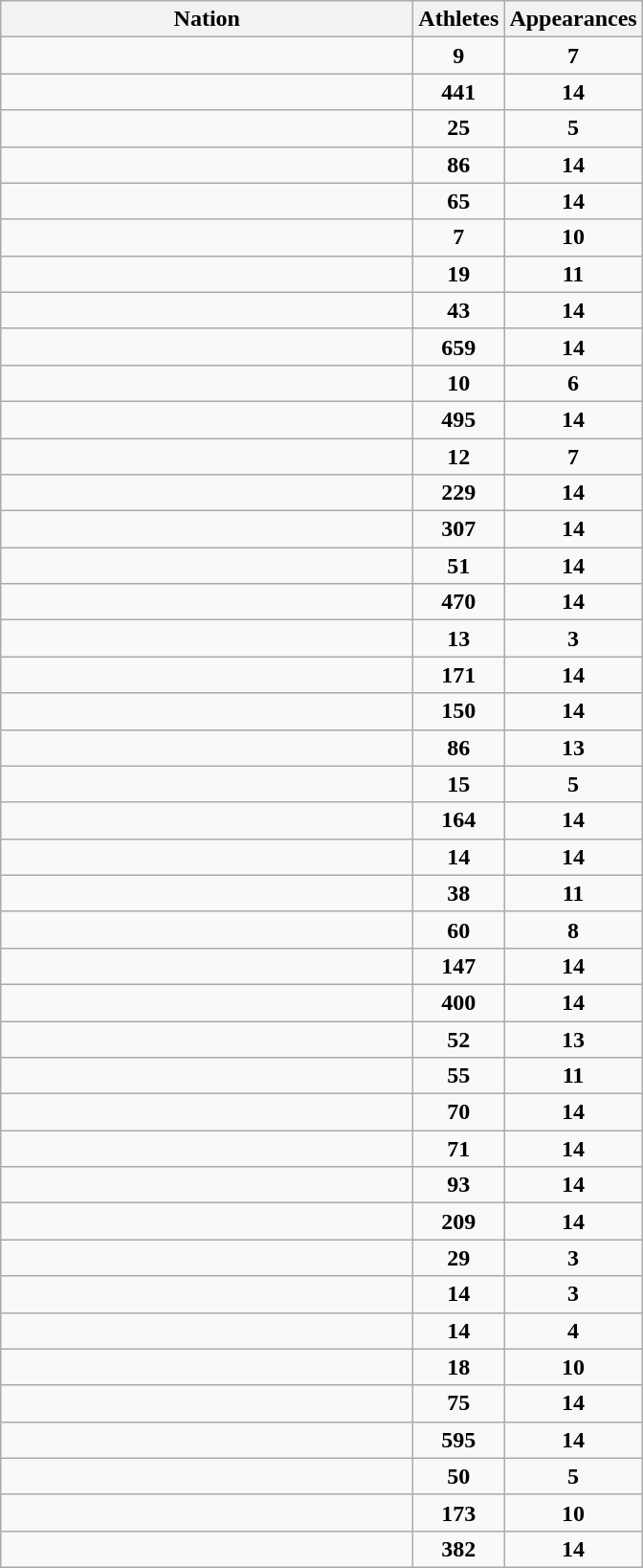<table class="wikitable" style="text-align:center">
<tr>
<th style="width:280px;">Nation</th>
<th>Athletes</th>
<th>Appearances</th>
</tr>
<tr>
<td align=left></td>
<td><strong>9</strong></td>
<td><strong>7</strong></td>
</tr>
<tr>
<td align=left></td>
<td><strong>441</strong></td>
<td><strong>14</strong></td>
</tr>
<tr>
<td align=left></td>
<td><strong>25</strong></td>
<td><strong>5</strong></td>
</tr>
<tr>
<td align=left></td>
<td><strong>86</strong></td>
<td><strong>14</strong></td>
</tr>
<tr>
<td align=left></td>
<td><strong>65</strong></td>
<td><strong>14</strong></td>
</tr>
<tr>
<td align=left></td>
<td><strong>7</strong></td>
<td><strong>10</strong></td>
</tr>
<tr>
<td align=left></td>
<td><strong>19</strong></td>
<td><strong>11</strong></td>
</tr>
<tr>
<td align=left></td>
<td><strong>43</strong></td>
<td><strong>14</strong></td>
</tr>
<tr>
<td align=left></td>
<td><strong>659</strong></td>
<td><strong>14</strong></td>
</tr>
<tr>
<td align=left></td>
<td><strong>10</strong></td>
<td><strong>6</strong></td>
</tr>
<tr>
<td align=left></td>
<td><strong>495</strong></td>
<td><strong>14</strong></td>
</tr>
<tr>
<td align=left></td>
<td><strong>12</strong></td>
<td><strong>7</strong></td>
</tr>
<tr>
<td align=left></td>
<td><strong>229</strong></td>
<td><strong>14</strong></td>
</tr>
<tr>
<td align=left></td>
<td><strong>307</strong></td>
<td><strong>14</strong></td>
</tr>
<tr>
<td align=left></td>
<td><strong>51</strong></td>
<td><strong>14</strong></td>
</tr>
<tr>
<td align=left></td>
<td><strong>470</strong></td>
<td><strong>14</strong></td>
</tr>
<tr>
<td align=left></td>
<td><strong>13</strong></td>
<td><strong>3</strong></td>
</tr>
<tr>
<td align=left></td>
<td><strong>171</strong></td>
<td><strong>14</strong></td>
</tr>
<tr>
<td align=left></td>
<td><strong>150</strong></td>
<td><strong>14</strong></td>
</tr>
<tr>
<td align=left></td>
<td><strong>86</strong></td>
<td><strong>13</strong></td>
</tr>
<tr>
<td align=left></td>
<td><strong>15</strong></td>
<td><strong>5</strong></td>
</tr>
<tr>
<td align=left></td>
<td><strong>164</strong></td>
<td><strong>14</strong></td>
</tr>
<tr>
<td align=left></td>
<td><strong>14</strong></td>
<td><strong>14</strong></td>
</tr>
<tr>
<td align=left></td>
<td><strong>38</strong></td>
<td><strong>11</strong></td>
</tr>
<tr>
<td align=left></td>
<td><strong>60</strong></td>
<td><strong>8</strong></td>
</tr>
<tr>
<td align=left></td>
<td><strong>147</strong></td>
<td><strong>14</strong></td>
</tr>
<tr>
<td align=left></td>
<td><strong>400</strong></td>
<td><strong>14</strong></td>
</tr>
<tr>
<td align=left></td>
<td><strong>52</strong></td>
<td><strong>13</strong></td>
</tr>
<tr>
<td align=left></td>
<td><strong>55</strong></td>
<td><strong>11</strong></td>
</tr>
<tr>
<td align=left></td>
<td><strong>70</strong></td>
<td><strong>14</strong></td>
</tr>
<tr>
<td align=left></td>
<td><strong>71</strong></td>
<td><strong>14</strong></td>
</tr>
<tr>
<td align=left></td>
<td><strong>93</strong></td>
<td><strong>14</strong></td>
</tr>
<tr>
<td align=left></td>
<td><strong>209</strong></td>
<td><strong>14</strong></td>
</tr>
<tr>
<td align=left></td>
<td><strong>29</strong></td>
<td><strong>3</strong></td>
</tr>
<tr>
<td align=left></td>
<td><strong>14</strong></td>
<td><strong>3</strong></td>
</tr>
<tr>
<td align=left></td>
<td><strong>14</strong></td>
<td><strong>4</strong></td>
</tr>
<tr>
<td align=left></td>
<td><strong>18</strong></td>
<td><strong>10</strong></td>
</tr>
<tr>
<td align=left></td>
<td><strong>75</strong></td>
<td><strong>14</strong></td>
</tr>
<tr>
<td align=left></td>
<td><strong>595</strong></td>
<td><strong>14</strong></td>
</tr>
<tr>
<td align=left></td>
<td><strong>50</strong></td>
<td><strong>5</strong></td>
</tr>
<tr>
<td align=left></td>
<td><strong>173</strong></td>
<td><strong>10</strong></td>
</tr>
<tr>
<td align=left></td>
<td><strong>382</strong></td>
<td><strong>14</strong></td>
</tr>
</table>
